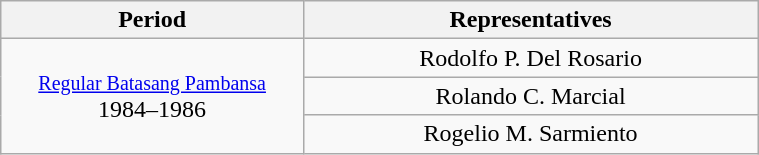<table class="wikitable" style="text-align:center; width:40%;">
<tr>
<th width="40%">Period</th>
<th>Representatives</th>
</tr>
<tr>
<td rowspan="3"><small><a href='#'>Regular Batasang Pambansa</a></small><br>1984–1986</td>
<td>Rodolfo P. Del Rosario</td>
</tr>
<tr>
<td>Rolando C. Marcial</td>
</tr>
<tr>
<td>Rogelio M. Sarmiento</td>
</tr>
</table>
